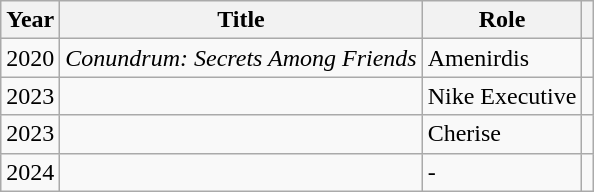<table class="wikitable sortable">
<tr>
<th>Year</th>
<th>Title</th>
<th>Role</th>
<th></th>
</tr>
<tr>
<td>2020</td>
<td><em>Conundrum: Secrets Among Friends</em></td>
<td>Amenirdis</td>
<td></td>
</tr>
<tr>
<td>2023</td>
<td></td>
<td>Nike Executive</td>
<td></td>
</tr>
<tr>
<td>2023</td>
<td></td>
<td>Cherise</td>
<td></td>
</tr>
<tr>
<td>2024</td>
<td></td>
<td>-</td>
<td></td>
</tr>
</table>
